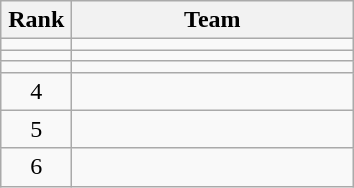<table class="wikitable" style="text-align:center;">
<tr>
<th width=40>Rank</th>
<th width=180>Team</th>
</tr>
<tr>
<td></td>
<td style="text-align:left;"></td>
</tr>
<tr>
<td></td>
<td style="text-align:left;"></td>
</tr>
<tr>
<td></td>
<td style="text-align:left;"></td>
</tr>
<tr>
<td>4</td>
<td style="text-align:left;"></td>
</tr>
<tr>
<td>5</td>
<td style="text-align:left;"></td>
</tr>
<tr>
<td>6</td>
<td style="text-align:left;"></td>
</tr>
</table>
